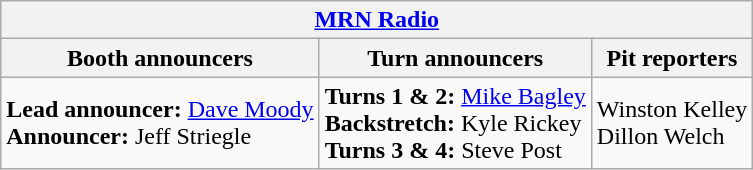<table class="wikitable">
<tr>
<th colspan="3"><a href='#'>MRN Radio</a></th>
</tr>
<tr>
<th>Booth announcers</th>
<th>Turn announcers</th>
<th>Pit reporters</th>
</tr>
<tr>
<td><strong>Lead announcer:</strong> <a href='#'>Dave Moody</a><br><strong>Announcer:</strong> Jeff Striegle</td>
<td><strong>Turns 1 & 2:</strong> <a href='#'>Mike Bagley</a><br><strong>Backstretch:</strong> Kyle Rickey<br><strong>Turns 3 & 4:</strong> Steve Post</td>
<td>Winston Kelley<br>Dillon Welch</td>
</tr>
</table>
